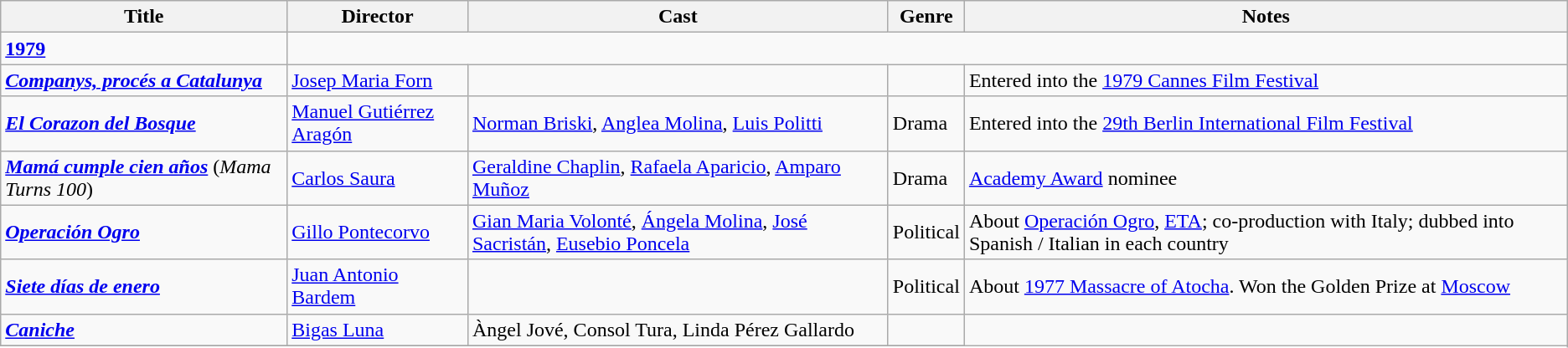<table class="wikitable">
<tr>
<th>Title</th>
<th>Director</th>
<th>Cast</th>
<th>Genre</th>
<th>Notes</th>
</tr>
<tr>
<td><strong><a href='#'>1979</a></strong></td>
</tr>
<tr>
<td><strong><em><a href='#'>Companys, procés a Catalunya</a></em></strong></td>
<td><a href='#'>Josep Maria Forn</a></td>
<td></td>
<td></td>
<td>Entered into the <a href='#'>1979 Cannes Film Festival</a></td>
</tr>
<tr>
<td><strong><em><a href='#'>El Corazon del Bosque</a></em></strong></td>
<td><a href='#'>Manuel Gutiérrez Aragón</a></td>
<td><a href='#'>Norman Briski</a>,  <a href='#'>Anglea Molina</a>, <a href='#'>Luis Politti</a></td>
<td>Drama</td>
<td>Entered into the <a href='#'>29th Berlin International Film Festival</a></td>
</tr>
<tr>
<td><strong><em><a href='#'>Mamá cumple cien años</a></em></strong> (<em>Mama Turns 100</em>)</td>
<td><a href='#'>Carlos Saura</a></td>
<td><a href='#'>Geraldine Chaplin</a>, <a href='#'>Rafaela Aparicio</a>, <a href='#'>Amparo Muñoz</a></td>
<td>Drama</td>
<td><a href='#'>Academy Award</a> nominee</td>
</tr>
<tr>
<td><strong><em><a href='#'>Operación Ogro</a></em></strong></td>
<td><a href='#'>Gillo Pontecorvo</a></td>
<td><a href='#'>Gian Maria Volonté</a>, <a href='#'>Ángela Molina</a>, <a href='#'>José Sacristán</a>, <a href='#'>Eusebio Poncela</a></td>
<td>Political</td>
<td>About <a href='#'>Operación Ogro</a>, <a href='#'>ETA</a>; co-production with Italy; dubbed into Spanish / Italian in each country</td>
</tr>
<tr>
<td><strong><em><a href='#'>Siete días de enero</a></em></strong></td>
<td><a href='#'>Juan Antonio Bardem</a></td>
<td></td>
<td>Political</td>
<td>About <a href='#'>1977 Massacre of Atocha</a>. Won the Golden Prize at <a href='#'>Moscow</a></td>
</tr>
<tr>
<td><strong><em><a href='#'>Caniche</a></em></strong></td>
<td><a href='#'>Bigas Luna</a></td>
<td>Àngel Jové, Consol Tura, Linda Pérez Gallardo</td>
<td></td>
</tr>
<tr>
</tr>
</table>
